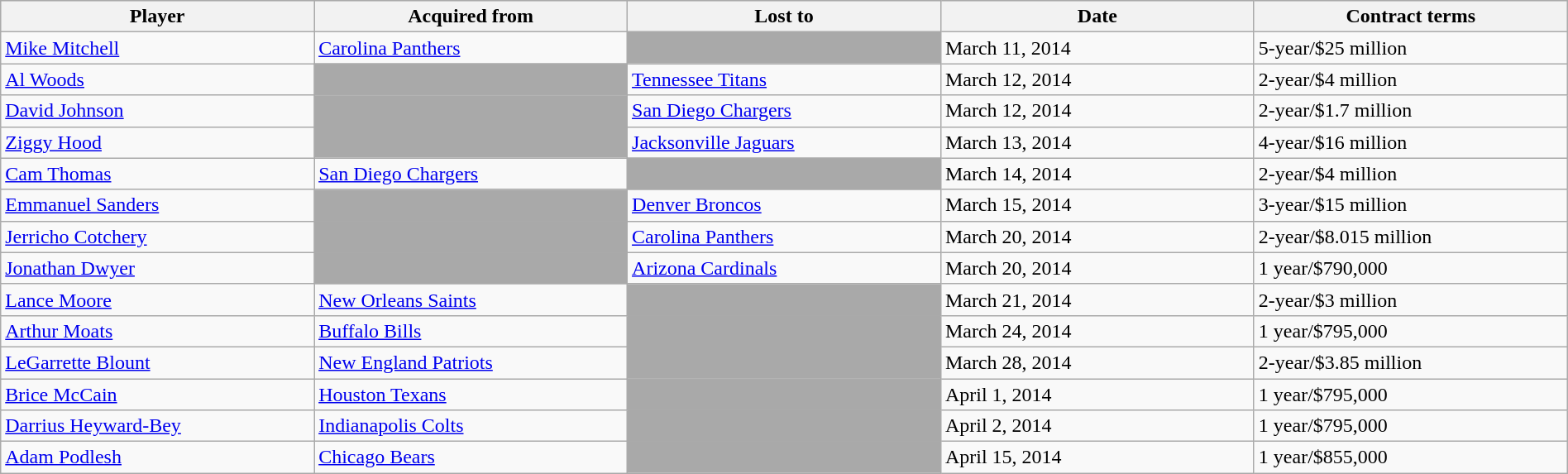<table class="wikitable" style="width:100%;">
<tr style="text-align:center; background:#ddd;">
<th style="width:20%;">Player</th>
<th style="width:20%;">Acquired from</th>
<th style="width:20%;">Lost to</th>
<th style="width:20%;">Date</th>
<th style="width:20%;">Contract terms</th>
</tr>
<tr>
<td><a href='#'>Mike Mitchell</a></td>
<td><a href='#'>Carolina Panthers</a></td>
<td style="background:darkgray;"></td>
<td>March 11, 2014</td>
<td>5-year/$25 million</td>
</tr>
<tr>
<td><a href='#'>Al Woods</a></td>
<td style="background:darkgray;"></td>
<td><a href='#'>Tennessee Titans</a></td>
<td>March 12, 2014</td>
<td>2-year/$4 million</td>
</tr>
<tr>
<td><a href='#'>David Johnson</a></td>
<td style="background:darkgray;"></td>
<td><a href='#'>San Diego Chargers</a></td>
<td>March 12, 2014</td>
<td>2-year/$1.7 million</td>
</tr>
<tr>
<td><a href='#'>Ziggy Hood</a></td>
<td style="background:darkgray;"></td>
<td><a href='#'>Jacksonville Jaguars</a></td>
<td>March 13, 2014</td>
<td>4-year/$16 million</td>
</tr>
<tr>
<td><a href='#'>Cam Thomas</a></td>
<td><a href='#'>San Diego Chargers</a></td>
<td style="background:darkgray;"></td>
<td>March 14, 2014</td>
<td>2-year/$4 million</td>
</tr>
<tr>
<td><a href='#'>Emmanuel Sanders</a></td>
<td style="background:darkgray;"></td>
<td><a href='#'>Denver Broncos</a></td>
<td>March 15, 2014</td>
<td>3-year/$15 million</td>
</tr>
<tr>
<td><a href='#'>Jerricho Cotchery</a></td>
<td style="background:darkgray;"></td>
<td><a href='#'>Carolina Panthers</a></td>
<td>March 20, 2014</td>
<td>2-year/$8.015 million</td>
</tr>
<tr>
<td><a href='#'>Jonathan Dwyer</a></td>
<td style="background:darkgray;"></td>
<td><a href='#'>Arizona Cardinals</a></td>
<td>March 20, 2014</td>
<td>1 year/$790,000</td>
</tr>
<tr>
<td><a href='#'>Lance Moore</a></td>
<td><a href='#'>New Orleans Saints</a></td>
<td style="background:darkgray;"></td>
<td>March 21, 2014</td>
<td>2-year/$3 million</td>
</tr>
<tr>
<td><a href='#'>Arthur Moats</a></td>
<td><a href='#'>Buffalo Bills</a></td>
<td style="background:darkgray;"></td>
<td>March 24, 2014</td>
<td>1 year/$795,000</td>
</tr>
<tr>
<td><a href='#'>LeGarrette Blount</a></td>
<td><a href='#'>New England Patriots</a></td>
<td style="background:darkgray;"></td>
<td>March 28, 2014</td>
<td>2-year/$3.85 million</td>
</tr>
<tr>
<td><a href='#'>Brice McCain</a></td>
<td><a href='#'>Houston Texans</a></td>
<td style="background:darkgray;"></td>
<td>April 1, 2014</td>
<td>1 year/$795,000</td>
</tr>
<tr>
<td><a href='#'>Darrius Heyward-Bey</a></td>
<td><a href='#'>Indianapolis Colts</a></td>
<td style="background:darkgray;"></td>
<td>April 2, 2014</td>
<td>1 year/$795,000</td>
</tr>
<tr>
<td><a href='#'>Adam Podlesh</a></td>
<td><a href='#'>Chicago Bears</a></td>
<td style="background:darkgray;"></td>
<td>April 15, 2014</td>
<td>1 year/$855,000</td>
</tr>
</table>
